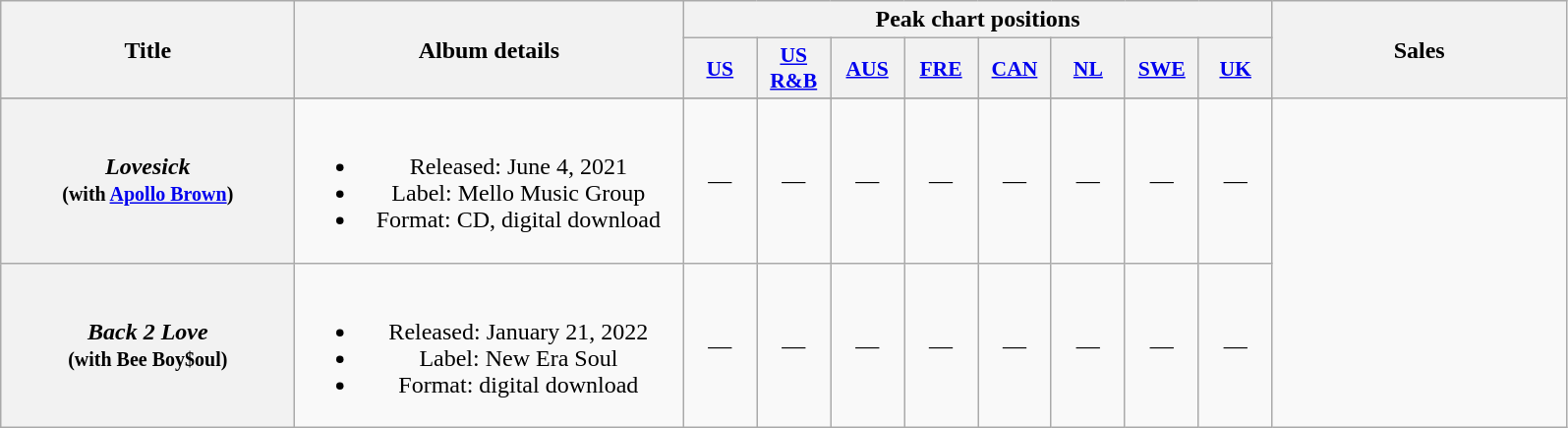<table class="wikitable plainrowheaders" style="text-align:center;">
<tr>
<th scope="col" rowspan="2" style="width:12em;">Title</th>
<th scope="col" rowspan="2" style="width:16em;">Album details</th>
<th scope="col" colspan="8">Peak chart positions</th>
<th scope="col" rowspan="2" style="width:12em;">Sales</th>
</tr>
<tr>
<th scope="col" style="width:3em;font-size:90%;"><a href='#'>US</a><br></th>
<th scope="col" style="width:3em;font-size:90%;"><a href='#'>US<br>R&B</a><br></th>
<th scope="col" style="width:3em;font-size:90%;"><a href='#'>AUS</a></th>
<th scope="col" style="width:3em;font-size:90%;"><a href='#'>FRE</a></th>
<th scope="col" style="width:3em;font-size:90%;"><a href='#'>CAN</a></th>
<th scope="col" style="width:3em;font-size:90%;"><a href='#'>NL</a></th>
<th scope="col" style="width:3em;font-size:90%;"><a href='#'>SWE</a></th>
<th scope="col" style="width:3em;font-size:90%;"><a href='#'>UK</a><br></th>
</tr>
<tr>
</tr>
<tr>
<th scope="row"><em>Lovesick</em> <br><small>(with <a href='#'>Apollo Brown</a>)</small><br></th>
<td><br><ul><li>Released: June 4, 2021</li><li>Label: Mello Music Group</li><li>Format: CD, digital download</li></ul></td>
<td>—</td>
<td>—</td>
<td>—</td>
<td>—</td>
<td>—</td>
<td>—</td>
<td>—</td>
<td>—</td>
</tr>
<tr>
<th scope="row"><em>Back 2 Love</em> <br><small>(with Bee Boy$oul)</small><br></th>
<td><br><ul><li>Released: January 21, 2022</li><li>Label: New Era Soul</li><li>Format: digital download</li></ul></td>
<td>—</td>
<td>—</td>
<td>—</td>
<td>—</td>
<td>—</td>
<td>—</td>
<td>—</td>
<td>—</td>
</tr>
</table>
